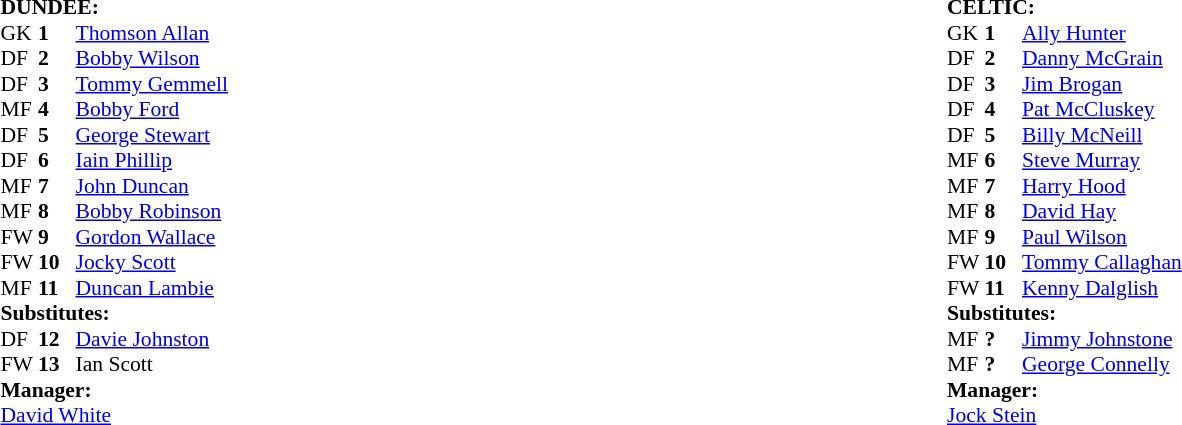<table width="100%">
<tr>
<td valign="top" width="50%"><br><table style="font-size: 90%" cellspacing="0" cellpadding="0">
<tr>
<td colspan="4"><strong>DUNDEE:</strong></td>
</tr>
<tr>
<th width="25"></th>
<th width="25"></th>
</tr>
<tr>
<td>GK</td>
<td><strong>1</strong></td>
<td><a href='#'>Thomson Allan</a></td>
</tr>
<tr>
<td>DF</td>
<td><strong>2</strong></td>
<td><a href='#'>Bobby Wilson</a></td>
</tr>
<tr>
<td>DF</td>
<td><strong>3</strong></td>
<td><a href='#'>Tommy Gemmell</a></td>
</tr>
<tr>
<td>MF</td>
<td><strong>4</strong></td>
<td><a href='#'>Bobby Ford</a></td>
</tr>
<tr>
<td>DF</td>
<td><strong>5</strong></td>
<td><a href='#'>George Stewart</a></td>
</tr>
<tr>
<td>DF</td>
<td><strong>6</strong></td>
<td><a href='#'>Iain Phillip</a></td>
</tr>
<tr>
<td>MF</td>
<td><strong>7</strong></td>
<td><a href='#'>John Duncan</a></td>
</tr>
<tr>
<td>MF</td>
<td><strong>8</strong></td>
<td><a href='#'>Bobby Robinson</a></td>
</tr>
<tr>
<td>FW</td>
<td><strong>9</strong></td>
<td><a href='#'>Gordon Wallace</a> </td>
</tr>
<tr>
<td>FW</td>
<td><strong>10</strong></td>
<td><a href='#'>Jocky Scott</a></td>
</tr>
<tr>
<td>MF</td>
<td><strong>11</strong></td>
<td><a href='#'>Duncan Lambie</a></td>
<td></td>
</tr>
<tr>
<td colspan=4><strong>Substitutes:</strong></td>
</tr>
<tr>
<td>DF</td>
<td><strong>12</strong></td>
<td><a href='#'>Davie Johnston</a></td>
<td></td>
</tr>
<tr>
<td>FW</td>
<td><strong>13</strong></td>
<td>Ian Scott</td>
</tr>
<tr>
<td colspan=4><strong>Manager:</strong></td>
</tr>
<tr>
<td colspan="4"><a href='#'>David White</a></td>
</tr>
</table>
</td>
<td valign="top" width="50%"><br><table style="font-size: 90%" cellspacing="0" cellpadding="0">
<tr>
<td colspan="4"><strong>CELTIC:</strong></td>
</tr>
<tr>
<th width="25"></th>
<th width="25"></th>
</tr>
<tr>
<td>GK</td>
<td><strong>1</strong></td>
<td><a href='#'>Ally Hunter</a></td>
</tr>
<tr>
<td>DF</td>
<td><strong>2</strong></td>
<td><a href='#'>Danny McGrain</a></td>
</tr>
<tr>
<td>DF</td>
<td><strong>3</strong></td>
<td><a href='#'>Jim Brogan</a></td>
</tr>
<tr>
<td>DF</td>
<td><strong>4</strong></td>
<td><a href='#'>Pat McCluskey</a></td>
</tr>
<tr>
<td>DF</td>
<td><strong>5</strong></td>
<td><a href='#'>Billy McNeill</a></td>
</tr>
<tr>
<td>MF</td>
<td><strong>6</strong></td>
<td><a href='#'>Steve Murray</a></td>
</tr>
<tr>
<td>MF</td>
<td><strong>7</strong></td>
<td><a href='#'>Harry Hood</a></td>
<td></td>
</tr>
<tr>
<td>MF</td>
<td><strong>8</strong></td>
<td><a href='#'>David Hay</a></td>
<td></td>
<td></td>
</tr>
<tr>
<td>MF</td>
<td><strong>9</strong></td>
<td><a href='#'>Paul Wilson</a></td>
</tr>
<tr>
<td>FW</td>
<td><strong>10</strong></td>
<td><a href='#'>Tommy Callaghan</a></td>
</tr>
<tr>
<td>FW</td>
<td><strong>11</strong></td>
<td><a href='#'>Kenny Dalglish</a></td>
</tr>
<tr>
<td colspan=4><strong>Substitutes:</strong></td>
</tr>
<tr>
<td>MF</td>
<td><strong>?</strong></td>
<td><a href='#'>Jimmy Johnstone</a></td>
<td></td>
</tr>
<tr>
<td>MF</td>
<td><strong>?</strong></td>
<td><a href='#'>George Connelly</a></td>
<td></td>
<td></td>
</tr>
<tr>
<td colspan=4><strong>Manager:</strong></td>
</tr>
<tr>
<td colspan="4"><a href='#'>Jock Stein</a></td>
</tr>
</table>
</td>
</tr>
</table>
